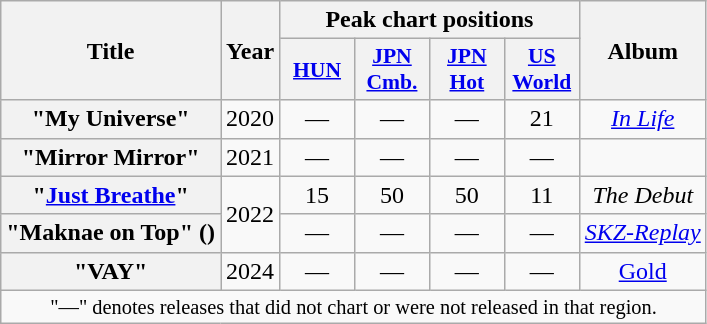<table class="wikitable plainrowheaders" style="text-align:center;">
<tr>
<th scope="col" rowspan="2">Title</th>
<th scope="col" rowspan="2">Year</th>
<th scope="col" colspan="4">Peak chart positions</th>
<th scope="col" rowspan="2">Album</th>
</tr>
<tr>
<th scope="col" style="font-size:90%; width:3em"><a href='#'>HUN</a><br></th>
<th scope="col" style="font-size:90%; width:3em"><a href='#'>JPN<br>Cmb.</a><br></th>
<th scope="col" style="font-size:90%; width:3em"><a href='#'>JPN<br>Hot</a><br></th>
<th scope="col" style="font-size:90%; width:3em"><a href='#'>US<br>World</a><br></th>
</tr>
<tr>
<th scope="row">"My Universe"<br></th>
<td>2020</td>
<td>—</td>
<td>—</td>
<td>—</td>
<td>21</td>
<td><em><a href='#'>In Life</a></em></td>
</tr>
<tr>
<th scope="row">"Mirror Mirror"<br></th>
<td>2021</td>
<td>—</td>
<td>—</td>
<td>—</td>
<td>—</td>
<td></td>
</tr>
<tr>
<th scope="row">"<a href='#'>Just Breathe</a>"<br></th>
<td rowspan="2">2022</td>
<td>15</td>
<td>50</td>
<td>50</td>
<td>11</td>
<td><em>The Debut</em></td>
</tr>
<tr>
<th scope="row">"Maknae on Top" ()<br></th>
<td>—</td>
<td>—</td>
<td>—</td>
<td>—</td>
<td><em><a href='#'>SKZ-Replay</a></em></td>
</tr>
<tr>
<th scope="row">"VAY"<br></th>
<td>2024</td>
<td>—</td>
<td>—</td>
<td>—</td>
<td>—</td>
<td><a href='#'>Gold</a></td>
</tr>
<tr>
<td colspan="7" style="font-size:85%">"—" denotes releases that did not chart or were not released in that region.</td>
</tr>
</table>
